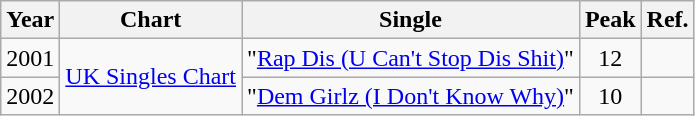<table class="wikitable">
<tr>
<th>Year</th>
<th>Chart</th>
<th>Single</th>
<th>Peak</th>
<th>Ref.</th>
</tr>
<tr>
<td rowspan="1">2001</td>
<td rowspan="2"><a href='#'>UK Singles Chart</a></td>
<td rowspan="1">"<a href='#'>Rap Dis (U Can't Stop Dis Shit)</a>"</td>
<td align="center">12</td>
<td></td>
</tr>
<tr>
<td rowspan="1">2002</td>
<td rowspan="1">"<a href='#'>Dem Girlz (I Don't Know Why)</a>"</td>
<td align="center">10</td>
<td></td>
</tr>
</table>
